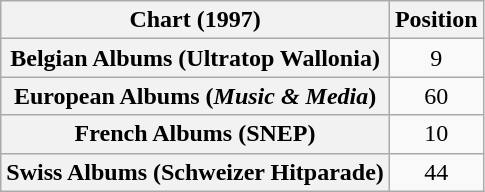<table class="wikitable sortable plainrowheaders" style="text-align:center">
<tr>
<th scope="col">Chart (1997)</th>
<th scope="col">Position</th>
</tr>
<tr>
<th scope="row">Belgian Albums (Ultratop Wallonia)</th>
<td>9</td>
</tr>
<tr>
<th scope="row">European Albums (<em>Music & Media</em>)</th>
<td>60</td>
</tr>
<tr>
<th scope="row">French Albums (SNEP)</th>
<td>10</td>
</tr>
<tr>
<th scope="row">Swiss Albums (Schweizer Hitparade)</th>
<td>44</td>
</tr>
</table>
